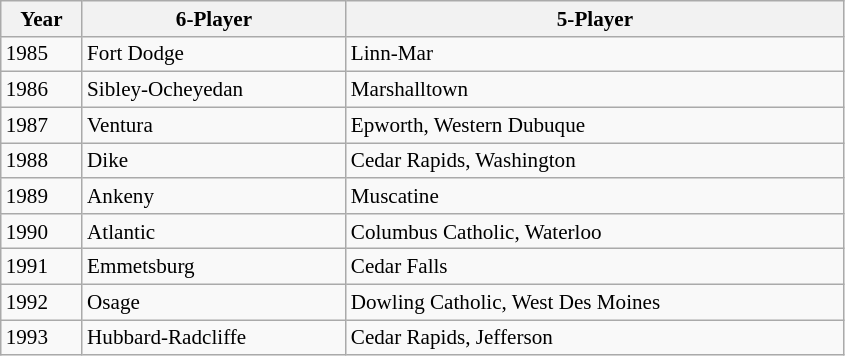<table class="wikitable collapsible collapsed" style="font-size:88%; min-width:40em">
<tr>
<th>Year</th>
<th>6-Player</th>
<th>5-Player</th>
</tr>
<tr>
<td>1985</td>
<td>Fort Dodge</td>
<td>Linn-Mar</td>
</tr>
<tr>
<td>1986</td>
<td>Sibley-Ocheyedan</td>
<td>Marshalltown</td>
</tr>
<tr>
<td>1987</td>
<td>Ventura</td>
<td>Epworth, Western Dubuque</td>
</tr>
<tr>
<td>1988</td>
<td>Dike</td>
<td>Cedar Rapids, Washington</td>
</tr>
<tr>
<td>1989</td>
<td>Ankeny</td>
<td>Muscatine</td>
</tr>
<tr>
<td>1990</td>
<td>Atlantic</td>
<td>Columbus Catholic, Waterloo</td>
</tr>
<tr>
<td>1991</td>
<td>Emmetsburg</td>
<td>Cedar Falls</td>
</tr>
<tr>
<td>1992</td>
<td>Osage</td>
<td>Dowling Catholic, West Des Moines</td>
</tr>
<tr>
<td>1993</td>
<td>Hubbard-Radcliffe</td>
<td>Cedar Rapids, Jefferson</td>
</tr>
</table>
